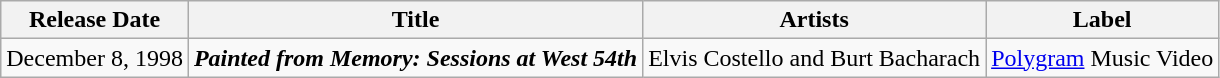<table class="wikitable">
<tr>
<th>Release Date</th>
<th>Title</th>
<th>Artists</th>
<th>Label</th>
</tr>
<tr>
<td>December 8, 1998</td>
<td><strong><em>Painted from Memory: Sessions at West 54th</em></strong></td>
<td>Elvis Costello and Burt Bacharach</td>
<td><a href='#'>Polygram</a> Music Video</td>
</tr>
</table>
